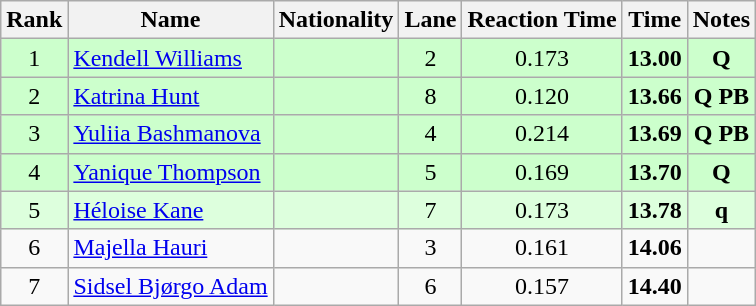<table class="wikitable sortable" style="text-align:center">
<tr>
<th>Rank</th>
<th>Name</th>
<th>Nationality</th>
<th>Lane</th>
<th>Reaction Time</th>
<th>Time</th>
<th>Notes</th>
</tr>
<tr bgcolor=ccffcc>
<td>1</td>
<td align=left><a href='#'>Kendell Williams</a></td>
<td align=left></td>
<td>2</td>
<td>0.173</td>
<td><strong>13.00</strong></td>
<td><strong>Q</strong></td>
</tr>
<tr bgcolor=ccffcc>
<td>2</td>
<td align=left><a href='#'>Katrina Hunt</a></td>
<td align=left></td>
<td>8</td>
<td>0.120</td>
<td><strong>13.66</strong></td>
<td><strong>Q PB</strong></td>
</tr>
<tr bgcolor=ccffcc>
<td>3</td>
<td align=left><a href='#'>Yuliia Bashmanova</a></td>
<td align=left></td>
<td>4</td>
<td>0.214</td>
<td><strong>13.69</strong></td>
<td><strong>Q PB</strong></td>
</tr>
<tr bgcolor=ccffcc>
<td>4</td>
<td align=left><a href='#'>Yanique Thompson</a></td>
<td align=left></td>
<td>5</td>
<td>0.169</td>
<td><strong>13.70</strong></td>
<td><strong>Q</strong></td>
</tr>
<tr bgcolor=ddffdd>
<td>5</td>
<td align=left><a href='#'>Héloise Kane</a></td>
<td align=left></td>
<td>7</td>
<td>0.173</td>
<td><strong>13.78</strong></td>
<td><strong>q</strong></td>
</tr>
<tr>
<td>6</td>
<td align=left><a href='#'>Majella Hauri</a></td>
<td align=left></td>
<td>3</td>
<td>0.161</td>
<td><strong>14.06</strong></td>
<td></td>
</tr>
<tr>
<td>7</td>
<td align=left><a href='#'>Sidsel Bjørgo Adam</a></td>
<td align=left></td>
<td>6</td>
<td>0.157</td>
<td><strong>14.40</strong></td>
<td></td>
</tr>
</table>
